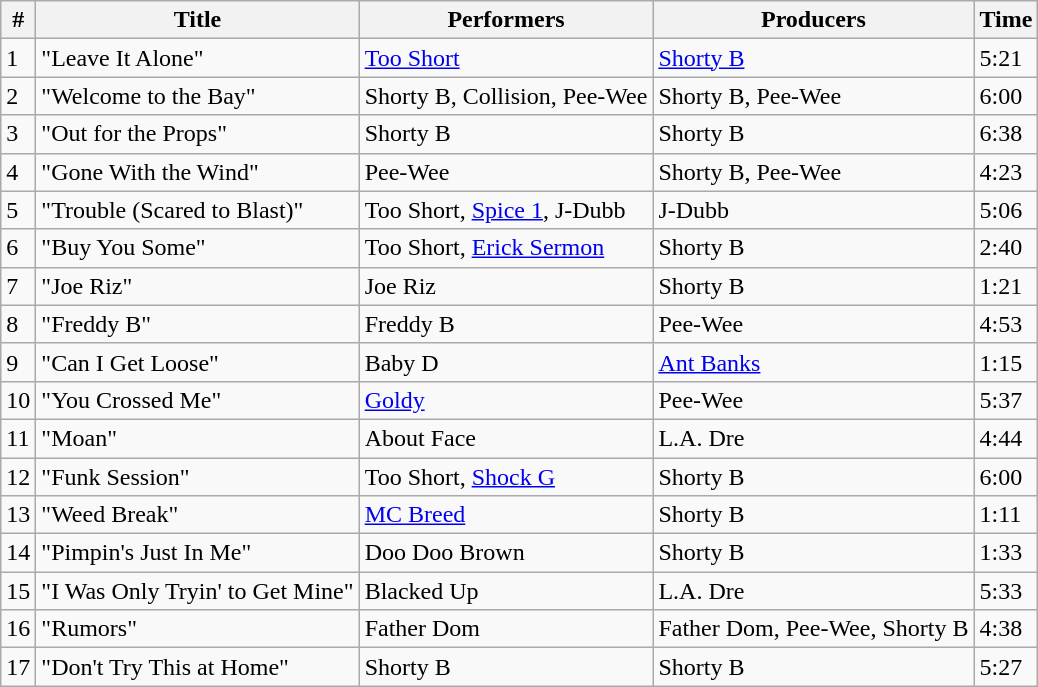<table class="wikitable" border="1">
<tr>
<th>#</th>
<th>Title</th>
<th>Performers</th>
<th>Producers</th>
<th>Time</th>
</tr>
<tr>
<td>1</td>
<td>"Leave It Alone"</td>
<td><a href='#'>Too Short</a></td>
<td><a href='#'>Shorty B</a></td>
<td>5:21</td>
</tr>
<tr>
<td>2</td>
<td>"Welcome to the Bay"</td>
<td>Shorty B, Collision, Pee-Wee</td>
<td>Shorty B, Pee-Wee</td>
<td>6:00</td>
</tr>
<tr>
<td>3</td>
<td>"Out for the Props"</td>
<td>Shorty B</td>
<td>Shorty B</td>
<td>6:38</td>
</tr>
<tr>
<td>4</td>
<td>"Gone With the Wind"</td>
<td>Pee-Wee</td>
<td>Shorty B, Pee-Wee</td>
<td>4:23</td>
</tr>
<tr>
<td>5</td>
<td>"Trouble (Scared to Blast)"</td>
<td>Too Short, <a href='#'>Spice 1</a>, J-Dubb</td>
<td>J-Dubb</td>
<td>5:06</td>
</tr>
<tr>
<td>6</td>
<td>"Buy You Some"</td>
<td>Too Short, <a href='#'>Erick Sermon</a></td>
<td>Shorty B</td>
<td>2:40</td>
</tr>
<tr>
<td>7</td>
<td>"Joe Riz"</td>
<td>Joe Riz</td>
<td>Shorty B</td>
<td>1:21</td>
</tr>
<tr>
<td>8</td>
<td>"Freddy B"</td>
<td>Freddy B</td>
<td>Pee-Wee</td>
<td>4:53</td>
</tr>
<tr>
<td>9</td>
<td>"Can I Get Loose"</td>
<td>Baby D</td>
<td><a href='#'>Ant Banks</a></td>
<td>1:15</td>
</tr>
<tr>
<td>10</td>
<td>"You Crossed Me"</td>
<td><a href='#'>Goldy</a></td>
<td>Pee-Wee</td>
<td>5:37</td>
</tr>
<tr>
<td>11</td>
<td>"Moan"</td>
<td>About Face</td>
<td>L.A. Dre</td>
<td>4:44</td>
</tr>
<tr>
<td>12</td>
<td>"Funk Session"</td>
<td>Too Short, <a href='#'>Shock G</a></td>
<td>Shorty B</td>
<td>6:00</td>
</tr>
<tr>
<td>13</td>
<td>"Weed Break"</td>
<td><a href='#'>MC Breed</a></td>
<td>Shorty B</td>
<td>1:11</td>
</tr>
<tr>
<td>14</td>
<td>"Pimpin's Just In Me"</td>
<td>Doo Doo Brown</td>
<td>Shorty B</td>
<td>1:33</td>
</tr>
<tr>
<td>15</td>
<td>"I Was Only Tryin' to Get Mine"</td>
<td>Blacked Up</td>
<td>L.A. Dre</td>
<td>5:33</td>
</tr>
<tr>
<td>16</td>
<td>"Rumors"</td>
<td>Father Dom</td>
<td>Father Dom, Pee-Wee, Shorty B</td>
<td>4:38</td>
</tr>
<tr>
<td>17</td>
<td>"Don't Try This at Home"</td>
<td>Shorty B</td>
<td>Shorty B</td>
<td>5:27</td>
</tr>
</table>
